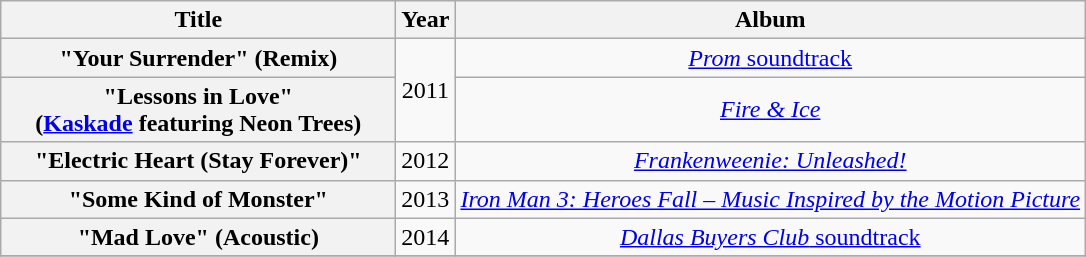<table class="wikitable plainrowheaders" style="text-align:center;">
<tr>
<th scope="col" style="width:16em;">Title</th>
<th scope="col">Year</th>
<th scope="col">Album</th>
</tr>
<tr>
<th scope="row">"Your Surrender" (Remix)</th>
<td rowspan="2">2011</td>
<td><a href='#'><em>Prom</em> soundtrack</a></td>
</tr>
<tr>
<th scope="row">"Lessons in Love"<br><span>(<a href='#'>Kaskade</a> featuring Neon Trees)</span></th>
<td><em><a href='#'>Fire & Ice</a></em></td>
</tr>
<tr>
<th scope="row">"Electric Heart (Stay Forever)"</th>
<td>2012</td>
<td><em><a href='#'>Frankenweenie: Unleashed!</a></em></td>
</tr>
<tr>
<th scope="row">"Some Kind of Monster"</th>
<td>2013</td>
<td><a href='#'><em>Iron Man 3: Heroes Fall – Music Inspired by the Motion Picture</em></a></td>
</tr>
<tr>
<th scope="row">"Mad Love" (Acoustic)</th>
<td>2014</td>
<td><a href='#'><em>Dallas Buyers Club</em> soundtrack</a></td>
</tr>
<tr>
</tr>
</table>
